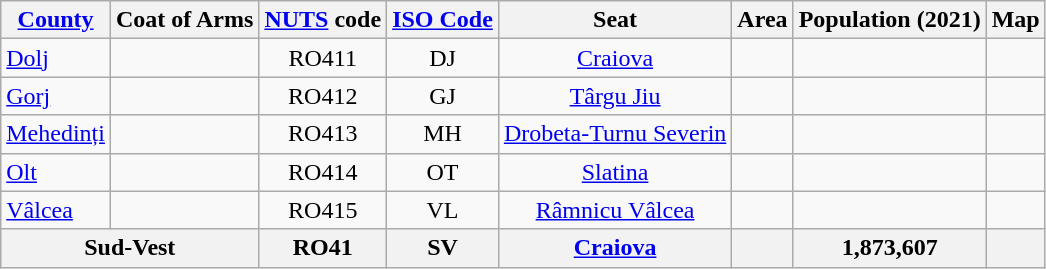<table class="wikitable" style="text-align:center;" style="font-size: 85%">
<tr>
<th><a href='#'>County</a></th>
<th>Coat of Arms</th>
<th><a href='#'>NUTS</a> code</th>
<th><a href='#'>ISO Code</a></th>
<th>Seat</th>
<th>Area</th>
<th>Population (2021)</th>
<th>Map</th>
</tr>
<tr align="center">
<td align="left"><a href='#'>Dolj</a></td>
<td></td>
<td>RO411</td>
<td>DJ</td>
<td><a href='#'>Craiova</a></td>
<td></td>
<td></td>
<td></td>
</tr>
<tr align="center">
<td align="left"><a href='#'>Gorj</a></td>
<td></td>
<td>RO412</td>
<td>GJ</td>
<td><a href='#'>Târgu Jiu</a></td>
<td></td>
<td></td>
<td></td>
</tr>
<tr align="center">
<td align="left"><a href='#'>Mehedinți</a></td>
<td></td>
<td>RO413</td>
<td>MH</td>
<td><a href='#'>Drobeta-Turnu Severin</a></td>
<td></td>
<td></td>
<td></td>
</tr>
<tr align="center">
<td align="left"><a href='#'>Olt</a></td>
<td></td>
<td>RO414</td>
<td>OT</td>
<td><a href='#'>Slatina</a></td>
<td></td>
<td></td>
<td></td>
</tr>
<tr align="center">
<td align="left"><a href='#'>Vâlcea</a></td>
<td></td>
<td>RO415</td>
<td>VL</td>
<td><a href='#'>Râmnicu Vâlcea</a></td>
<td></td>
<td></td>
<td></td>
</tr>
<tr>
<th colspan="2">Sud-Vest</th>
<th>RO41</th>
<th>SV</th>
<th><a href='#'>Craiova</a></th>
<th></th>
<th>1,873,607</th>
<th></th>
</tr>
</table>
